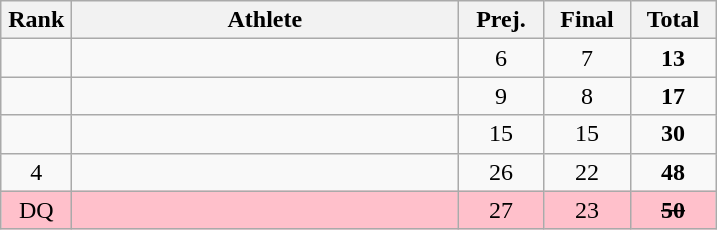<table class=wikitable style="text-align:center">
<tr>
<th width=40>Rank</th>
<th width=250>Athlete</th>
<th width=50>Prej.</th>
<th width=50>Final</th>
<th width=50>Total</th>
</tr>
<tr>
<td></td>
<td align=left></td>
<td>6</td>
<td>7</td>
<td><strong>13</strong></td>
</tr>
<tr>
<td></td>
<td align=left></td>
<td>9</td>
<td>8</td>
<td><strong>17</strong></td>
</tr>
<tr>
<td></td>
<td align=left></td>
<td>15</td>
<td>15</td>
<td><strong>30</strong></td>
</tr>
<tr>
<td>4</td>
<td align=left></td>
<td>26</td>
<td>22</td>
<td><strong>48</strong></td>
</tr>
<tr bgcolor=pink>
<td>DQ</td>
<td align=left></td>
<td>27</td>
<td>23</td>
<td><s><strong>50</strong></s></td>
</tr>
</table>
